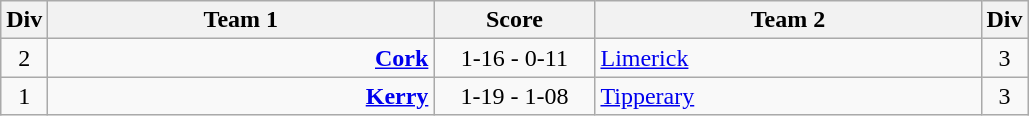<table class="wikitable sortable" style="text-align:center">
<tr>
<th>Div</th>
<th width="250">Team 1</th>
<th width="100">Score</th>
<th width="250">Team 2</th>
<th>Div</th>
</tr>
<tr>
<td>2</td>
<td style="text-align:right"><strong> <a href='#'>Cork</a></strong></td>
<td>1-16 - 0-11</td>
<td style="text-align:left"> <a href='#'>Limerick</a></td>
<td>3</td>
</tr>
<tr>
<td>1</td>
<td style="text-align:right"><strong> <a href='#'>Kerry</a></strong></td>
<td>1-19 - 1-08</td>
<td style="text-align:left"> <a href='#'>Tipperary</a></td>
<td>3</td>
</tr>
</table>
